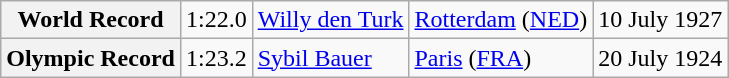<table class="wikitable">
<tr>
<th>World Record</th>
<td>1:22.0</td>
<td> <a href='#'>Willy den Turk</a></td>
<td><a href='#'>Rotterdam</a> (<a href='#'>NED</a>)</td>
<td>10 July 1927</td>
</tr>
<tr>
<th>Olympic Record</th>
<td>1:23.2</td>
<td> <a href='#'>Sybil Bauer</a></td>
<td><a href='#'>Paris</a> (<a href='#'>FRA</a>)</td>
<td>20 July 1924</td>
</tr>
</table>
